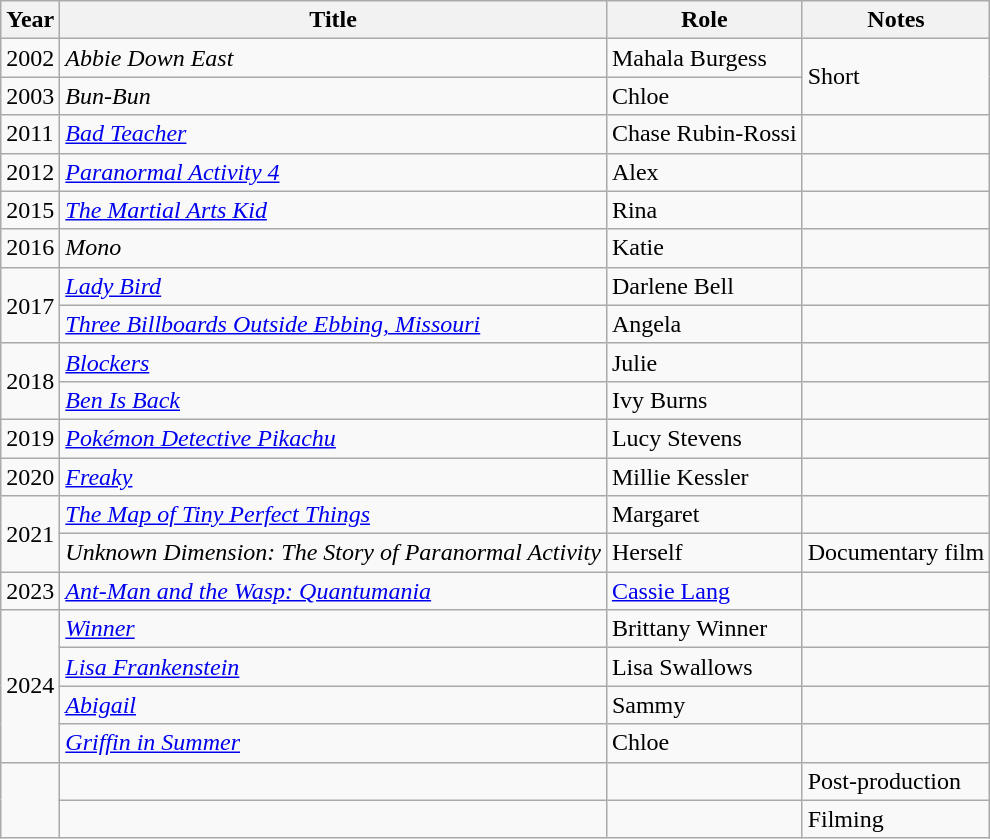<table class="wikitable sortable plainrowheaders">
<tr>
<th scope="col">Year</th>
<th scope="col">Title</th>
<th scope="col">Role</th>
<th scope="col" class="unsortable">Notes</th>
</tr>
<tr>
<td>2002</td>
<td scope="row"><em>Abbie Down East</em></td>
<td>Mahala Burgess</td>
<td rowspan="2">Short</td>
</tr>
<tr>
<td>2003</td>
<td scope="row"><em>Bun-Bun</em></td>
<td>Chloe</td>
</tr>
<tr>
<td>2011</td>
<td scope="row"><em><a href='#'>Bad Teacher</a></em></td>
<td>Chase Rubin-Rossi</td>
<td></td>
</tr>
<tr>
<td>2012</td>
<td scope="row"><em><a href='#'>Paranormal Activity 4</a></em></td>
<td>Alex</td>
<td></td>
</tr>
<tr>
<td>2015</td>
<td scope="row"><em><a href='#'>The Martial Arts Kid</a></em></td>
<td>Rina</td>
<td></td>
</tr>
<tr>
<td>2016</td>
<td scope="row"><em>Mono</em></td>
<td>Katie</td>
<td></td>
</tr>
<tr>
<td rowspan=2>2017</td>
<td scope="row"><em><a href='#'>Lady Bird</a></em></td>
<td>Darlene Bell</td>
<td></td>
</tr>
<tr>
<td scope="row"><em><a href='#'>Three Billboards Outside Ebbing, Missouri</a></em></td>
<td>Angela</td>
<td></td>
</tr>
<tr>
<td rowspan=2>2018</td>
<td scope="row"><em><a href='#'>Blockers</a></em></td>
<td>Julie</td>
<td></td>
</tr>
<tr>
<td scope="row"><em><a href='#'>Ben Is Back</a></em></td>
<td>Ivy Burns</td>
<td></td>
</tr>
<tr>
<td>2019</td>
<td scope="row"><em><a href='#'>Pokémon Detective Pikachu</a></em></td>
<td>Lucy Stevens</td>
<td></td>
</tr>
<tr>
<td>2020</td>
<td scope="row"><em><a href='#'>Freaky</a></em></td>
<td>Millie Kessler</td>
<td></td>
</tr>
<tr>
<td rowspan="2">2021</td>
<td scope="row"><em><a href='#'>The Map of Tiny Perfect Things</a></em></td>
<td>Margaret</td>
<td></td>
</tr>
<tr>
<td scope="row"><em>Unknown Dimension: The Story of Paranormal Activity</em></td>
<td>Herself</td>
<td>Documentary film</td>
</tr>
<tr>
<td>2023</td>
<td scope="row"><em><a href='#'>Ant-Man and the Wasp: Quantumania</a></em></td>
<td><a href='#'>Cassie Lang</a></td>
<td></td>
</tr>
<tr>
<td rowspan="4">2024</td>
<td><em><a href='#'>Winner</a></em></td>
<td>Brittany Winner</td>
<td></td>
</tr>
<tr 2024>
<td scope="row"><em><a href='#'>Lisa Frankenstein</a></em></td>
<td>Lisa Swallows</td>
<td></td>
</tr>
<tr>
<td><em><a href='#'>Abigail</a></em></td>
<td>Sammy</td>
<td></td>
</tr>
<tr>
<td><em><a href='#'>Griffin in Summer</a></em></td>
<td>Chloe</td>
<td></td>
</tr>
<tr>
<td rowspan="2"></td>
<td></td>
<td></td>
<td>Post-production</td>
</tr>
<tr>
<td></td>
<td></td>
<td>Filming</td>
</tr>
</table>
